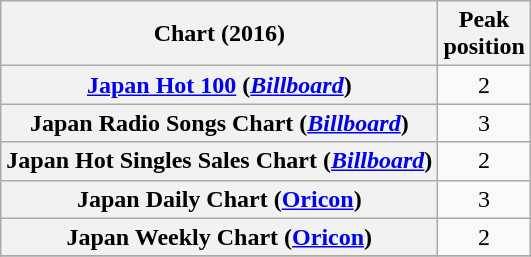<table class="wikitable sortable plainrowheaders" style="text-align:center">
<tr>
<th scope="col">Chart (2016)</th>
<th scope="col">Peak<br>position</th>
</tr>
<tr>
<th scope="row"><a href='#'>Japan Hot 100</a> (<em><a href='#'>Billboard</a></em>)</th>
<td>2</td>
</tr>
<tr>
<th scope="row">Japan Radio Songs Chart (<em><a href='#'>Billboard</a></em>)</th>
<td>3</td>
</tr>
<tr>
<th scope="row">Japan Hot Singles Sales Chart (<em><a href='#'>Billboard</a></em>)</th>
<td>2</td>
</tr>
<tr>
<th scope="row">Japan Daily Chart (<a href='#'>Oricon</a>)</th>
<td>3</td>
</tr>
<tr>
<th scope="row">Japan Weekly Chart (<a href='#'>Oricon</a>)</th>
<td>2</td>
</tr>
<tr>
</tr>
</table>
